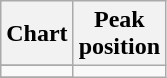<table class="wikitable sortable">
<tr>
<th>Chart</th>
<th>Peak<br>position</th>
</tr>
<tr>
</tr>
<tr>
</tr>
<tr>
</tr>
<tr>
<td></td>
</tr>
<tr>
</tr>
<tr>
</tr>
<tr>
</tr>
<tr>
</tr>
<tr>
</tr>
<tr>
</tr>
</table>
